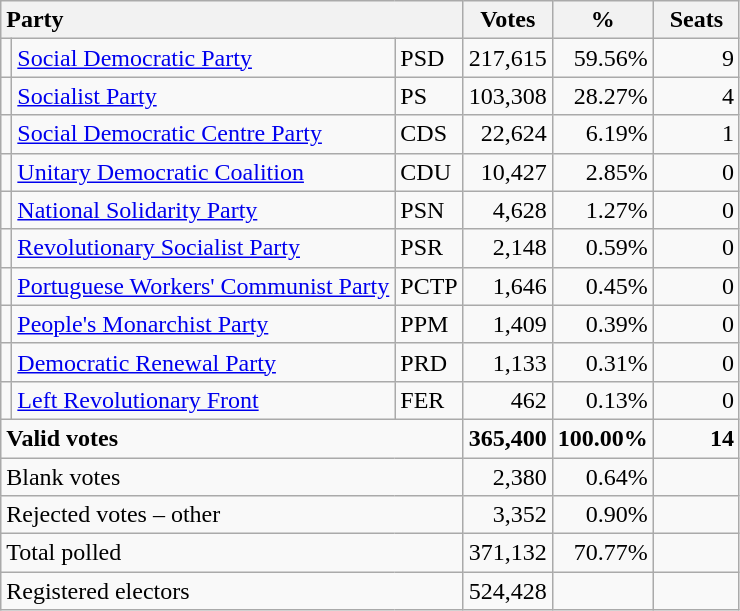<table class="wikitable" border="1" style="text-align:right;">
<tr>
<th style="text-align:left;" colspan=3>Party</th>
<th align=center width="50">Votes</th>
<th align=center width="50">%</th>
<th align=center width="50">Seats</th>
</tr>
<tr>
<td></td>
<td align=left><a href='#'>Social Democratic Party</a></td>
<td align=left>PSD</td>
<td>217,615</td>
<td>59.56%</td>
<td>9</td>
</tr>
<tr>
<td></td>
<td align=left><a href='#'>Socialist Party</a></td>
<td align=left>PS</td>
<td>103,308</td>
<td>28.27%</td>
<td>4</td>
</tr>
<tr>
<td></td>
<td align=left style="white-space: nowrap;"><a href='#'>Social Democratic Centre Party</a></td>
<td align=left>CDS</td>
<td>22,624</td>
<td>6.19%</td>
<td>1</td>
</tr>
<tr>
<td></td>
<td align=left style="white-space: nowrap;"><a href='#'>Unitary Democratic Coalition</a></td>
<td align=left>CDU</td>
<td>10,427</td>
<td>2.85%</td>
<td>0</td>
</tr>
<tr>
<td></td>
<td align=left><a href='#'>National Solidarity Party</a></td>
<td align=left>PSN</td>
<td>4,628</td>
<td>1.27%</td>
<td>0</td>
</tr>
<tr>
<td></td>
<td align=left><a href='#'>Revolutionary Socialist Party</a></td>
<td align=left>PSR</td>
<td>2,148</td>
<td>0.59%</td>
<td>0</td>
</tr>
<tr>
<td></td>
<td align=left><a href='#'>Portuguese Workers' Communist Party</a></td>
<td align=left>PCTP</td>
<td>1,646</td>
<td>0.45%</td>
<td>0</td>
</tr>
<tr>
<td></td>
<td align=left><a href='#'>People's Monarchist Party</a></td>
<td align=left>PPM</td>
<td>1,409</td>
<td>0.39%</td>
<td>0</td>
</tr>
<tr>
<td></td>
<td align=left><a href='#'>Democratic Renewal Party</a></td>
<td align=left>PRD</td>
<td>1,133</td>
<td>0.31%</td>
<td>0</td>
</tr>
<tr>
<td></td>
<td align=left><a href='#'>Left Revolutionary Front</a></td>
<td align=left>FER</td>
<td>462</td>
<td>0.13%</td>
<td>0</td>
</tr>
<tr style="font-weight:bold">
<td align=left colspan=3>Valid votes</td>
<td>365,400</td>
<td>100.00%</td>
<td>14</td>
</tr>
<tr>
<td align=left colspan=3>Blank votes</td>
<td>2,380</td>
<td>0.64%</td>
<td></td>
</tr>
<tr>
<td align=left colspan=3>Rejected votes – other</td>
<td>3,352</td>
<td>0.90%</td>
<td></td>
</tr>
<tr>
<td align=left colspan=3>Total polled</td>
<td>371,132</td>
<td>70.77%</td>
<td></td>
</tr>
<tr>
<td align=left colspan=3>Registered electors</td>
<td>524,428</td>
<td></td>
<td></td>
</tr>
</table>
